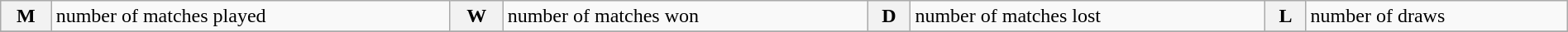<table class="wikitable" width="100%">
<tr>
<th width="%">М</th>
<td>number of matches played</td>
<th width="%">W</th>
<td>number of matches won</td>
<th width="%">D</th>
<td>number of matches lost</td>
<th width="%">L</th>
<td>number of draws</td>
</tr>
<tr>
</tr>
</table>
